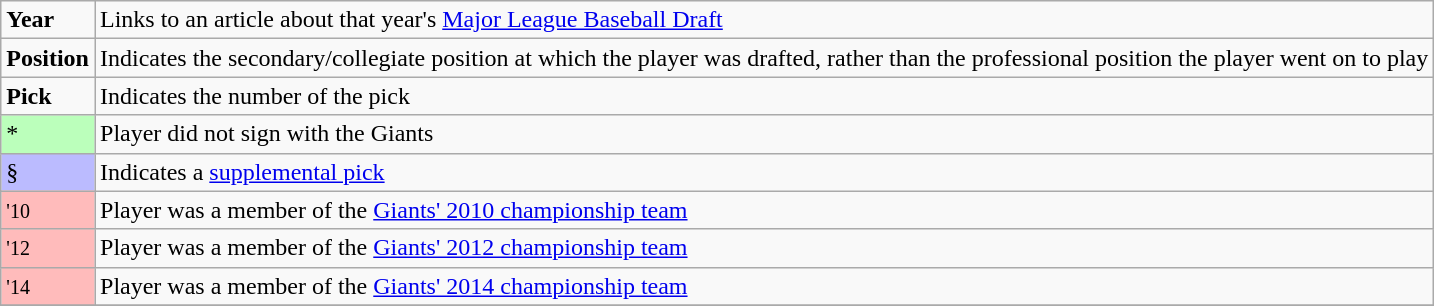<table class="wikitable" border="1">
<tr>
<td><strong>Year</strong></td>
<td>Links to an article about that year's <a href='#'>Major League Baseball Draft</a></td>
</tr>
<tr>
<td><strong>Position</strong></td>
<td>Indicates the secondary/collegiate position at which the player was drafted, rather than the professional position the player went on to play</td>
</tr>
<tr>
<td><strong>Pick</strong></td>
<td>Indicates the number of the pick</td>
</tr>
<tr>
<td bgcolor="#bbffbb">*</td>
<td>Player did not sign with the Giants</td>
</tr>
<tr>
<td bgcolor="#bbbbff">§</td>
<td>Indicates a <a href='#'>supplemental pick</a></td>
</tr>
<tr>
<td bgcolor="#ffbbbb"><small>'10</small></td>
<td>Player was a member of the <a href='#'>Giants' 2010 championship team</a></td>
</tr>
<tr>
<td bgcolor="#ffbbbb"><small>'12</small></td>
<td>Player was a member of the <a href='#'>Giants' 2012 championship team</a></td>
</tr>
<tr>
<td bgcolor="#ffbbbb"><small>'14</small></td>
<td>Player was a member of the <a href='#'>Giants' 2014 championship team</a></td>
</tr>
<tr>
</tr>
</table>
